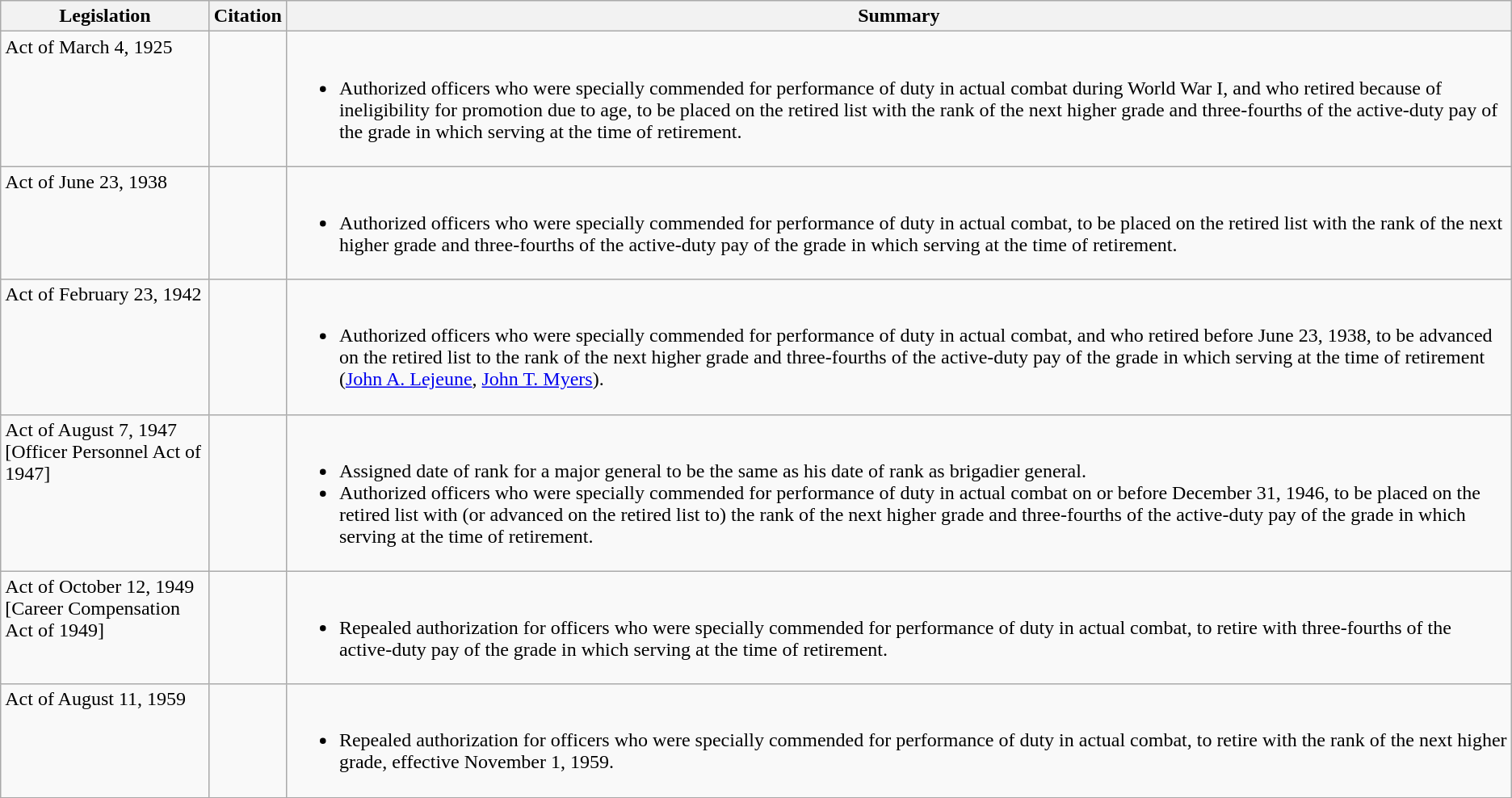<table class="wikitable">
<tr>
<th width = 165>Legislation</th>
<th>Citation</th>
<th>Summary</th>
</tr>
<tr valign=top>
<td>Act of March 4, 1925</td>
<td> </td>
<td><br><ul><li>Authorized officers who were specially commended for performance of duty in actual combat during World War I, and who retired because of ineligibility for promotion due to age, to be placed on the retired list with the rank of the next higher grade and three-fourths of the active-duty pay of the grade in which serving at the time of retirement.</li></ul></td>
</tr>
<tr valign=top>
<td>Act of June 23, 1938</td>
<td> </td>
<td><br><ul><li>Authorized officers who were specially commended for performance of duty in actual combat, to be placed on the retired list with the rank of the next higher grade and three-fourths of the active-duty pay of the grade in which serving at the time of retirement.</li></ul></td>
</tr>
<tr valign=top>
<td>Act of February 23, 1942</td>
<td> </td>
<td><br><ul><li>Authorized officers who were specially commended for performance of duty in actual combat, and who retired before June 23, 1938, to be advanced on the retired list to the rank of the next higher grade and three-fourths of the active-duty pay of the grade in which serving at the time of retirement (<a href='#'>John A. Lejeune</a>, <a href='#'>John T. Myers</a>).</li></ul></td>
</tr>
<tr valign=top>
<td>Act of August 7, 1947<br>[Officer Personnel Act of 1947]</td>
<td> <br> </td>
<td><br><ul><li>Assigned date of rank for a major general to be the same as his date of rank as brigadier general.</li><li>Authorized officers who were specially commended for performance of duty in actual combat on or before December 31, 1946, to be placed on the retired list with (or advanced on the retired list to) the rank of the next higher grade and three-fourths of the active-duty pay of the grade in which serving at the time of retirement.</li></ul></td>
</tr>
<tr valign=top>
<td>Act of October 12, 1949<br>[Career Compensation Act of 1949]</td>
<td> </td>
<td><br><ul><li>Repealed authorization for officers who were specially commended for performance of duty in actual combat, to retire with three-fourths of the active-duty pay of the grade in which serving at the time of retirement.</li></ul></td>
</tr>
<tr valign=top>
<td>Act of August 11, 1959</td>
<td> </td>
<td><br><ul><li>Repealed authorization for officers who were specially commended for performance of duty in actual combat, to retire with the rank of the next higher grade, effective November 1, 1959.</li></ul></td>
</tr>
<tr>
</tr>
</table>
